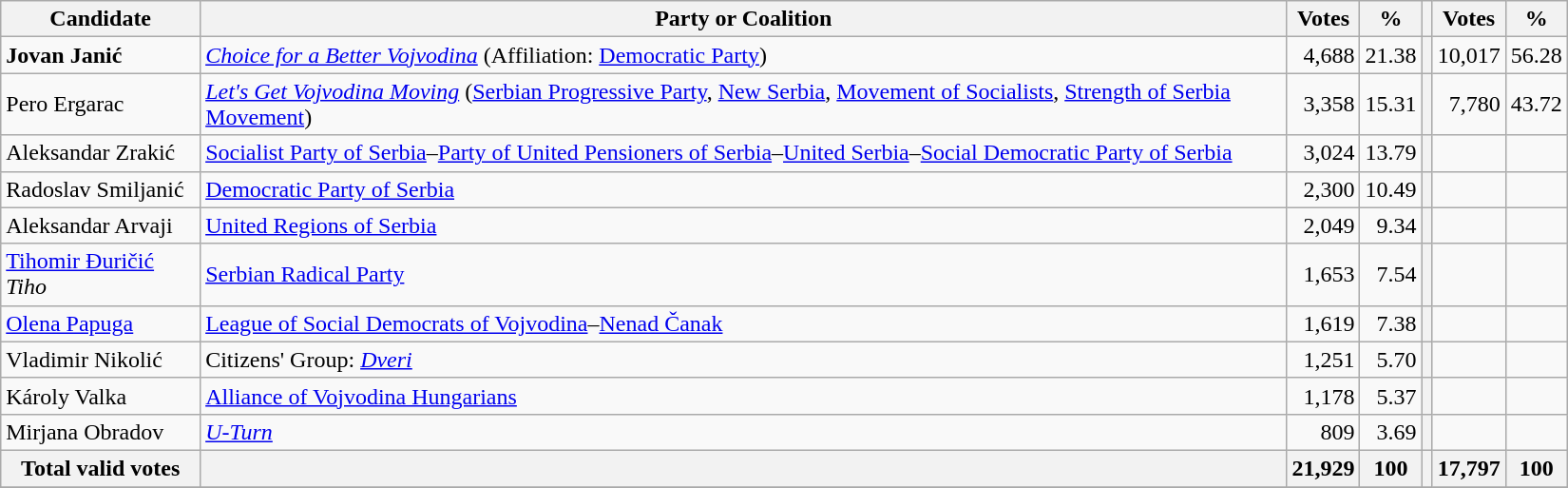<table style="width:1100px;" class="wikitable">
<tr>
<th>Candidate</th>
<th>Party or Coalition</th>
<th>Votes</th>
<th>%</th>
<th></th>
<th>Votes</th>
<th>%</th>
</tr>
<tr>
<td align="left"><strong>Jovan Janić</strong></td>
<td align="left"><em><a href='#'>Choice for a Better Vojvodina</a></em> (Affiliation: <a href='#'>Democratic Party</a>)</td>
<td align="right">4,688</td>
<td align="right">21.38</td>
<th align="left"></th>
<td align="right">10,017</td>
<td align="right">56.28</td>
</tr>
<tr>
<td align="left">Pero Ergarac</td>
<td align="left"><em><a href='#'>Let's Get Vojvodina Moving</a></em> (<a href='#'>Serbian Progressive Party</a>, <a href='#'>New Serbia</a>, <a href='#'>Movement of Socialists</a>, <a href='#'>Strength of Serbia Movement</a>)</td>
<td align="right">3,358</td>
<td align="right">15.31</td>
<th align="left"></th>
<td align="right">7,780</td>
<td align="right">43.72</td>
</tr>
<tr>
<td align="left">Aleksandar Zrakić</td>
<td align="left"><a href='#'>Socialist Party of Serbia</a>–<a href='#'>Party of United Pensioners of Serbia</a>–<a href='#'>United Serbia</a>–<a href='#'>Social Democratic Party of Serbia</a></td>
<td align="right">3,024</td>
<td align="right">13.79</td>
<th align="left"></th>
<td align="right"></td>
<td align="right"></td>
</tr>
<tr>
<td align="left">Radoslav Smiljanić</td>
<td align="left"><a href='#'>Democratic Party of Serbia</a></td>
<td align="right">2,300</td>
<td align="right">10.49</td>
<th align="left"></th>
<td align="right"></td>
<td align="right"></td>
</tr>
<tr>
<td align="left">Aleksandar Arvaji</td>
<td align="left"><a href='#'>United Regions of Serbia</a></td>
<td align="right">2,049</td>
<td align="right">9.34</td>
<th align="left"></th>
<td align="right"></td>
<td align="right"></td>
</tr>
<tr>
<td align="left"><a href='#'>Tihomir Đuričić</a> <em>Tiho</em></td>
<td align="left"><a href='#'>Serbian Radical Party</a></td>
<td align="right">1,653</td>
<td align="right">7.54</td>
<th align="left"></th>
<td align="right"></td>
<td align="right"></td>
</tr>
<tr>
<td align="left"><a href='#'>Olena Papuga</a></td>
<td align="left"><a href='#'>League of Social Democrats of Vojvodina</a>–<a href='#'>Nenad Čanak</a></td>
<td align="right">1,619</td>
<td align="right">7.38</td>
<th align="left"></th>
<td align="right"></td>
<td align="right"></td>
</tr>
<tr>
<td align="left">Vladimir Nikolić</td>
<td align="left">Citizens' Group: <em><a href='#'>Dveri</a></em></td>
<td align="right">1,251</td>
<td align="right">5.70</td>
<th align="left"></th>
<td align="right"></td>
<td align="right"></td>
</tr>
<tr>
<td align="left">Károly Valka</td>
<td align="left"><a href='#'>Alliance of Vojvodina Hungarians</a></td>
<td align="right">1,178</td>
<td align="right">5.37</td>
<th align="left"></th>
<td align="right"></td>
<td align="right"></td>
</tr>
<tr>
<td align="left">Mirjana Obradov</td>
<td align="left"><em><a href='#'>U-Turn</a></em></td>
<td align="right">809</td>
<td align="right">3.69</td>
<th align="left"></th>
<td align="right"></td>
<td align="right"></td>
</tr>
<tr>
<th align="left">Total valid votes</th>
<th align="left"></th>
<th align="right">21,929</th>
<th align="right">100</th>
<th align="left"></th>
<th align="right">17,797</th>
<th align="right">100</th>
</tr>
<tr>
</tr>
</table>
